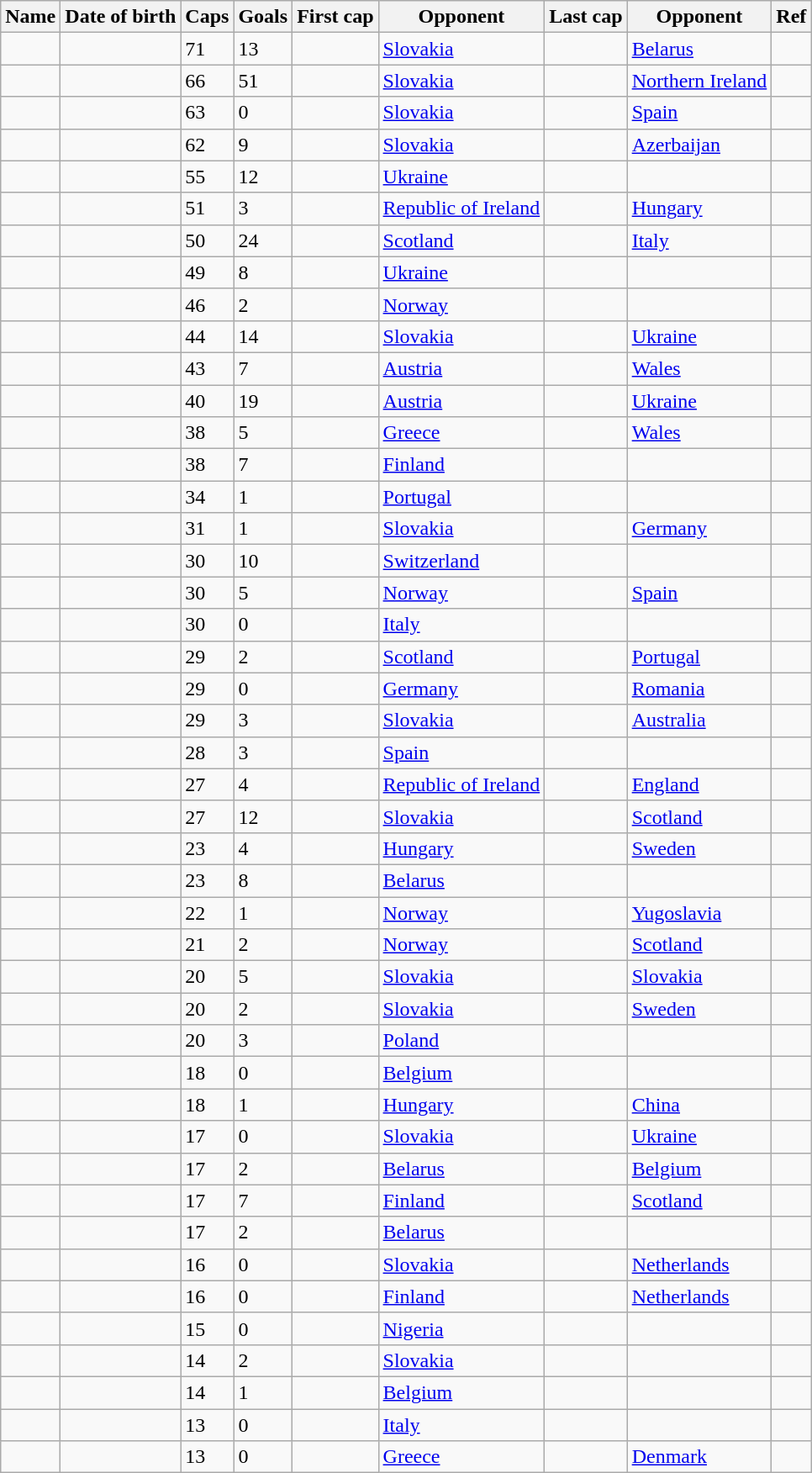<table class="wikitable sortable">
<tr>
<th>Name</th>
<th>Date of birth</th>
<th>Caps</th>
<th>Goals</th>
<th>First cap</th>
<th>Opponent</th>
<th>Last cap</th>
<th>Opponent</th>
<th>Ref</th>
</tr>
<tr>
<td></td>
<td></td>
<td>71</td>
<td>13</td>
<td></td>
<td><a href='#'>Slovakia</a></td>
<td></td>
<td><a href='#'>Belarus</a></td>
<td></td>
</tr>
<tr>
<td></td>
<td></td>
<td>66</td>
<td>51</td>
<td></td>
<td><a href='#'>Slovakia</a></td>
<td></td>
<td><a href='#'>Northern Ireland</a></td>
<td></td>
</tr>
<tr>
<td></td>
<td></td>
<td>63</td>
<td>0</td>
<td></td>
<td><a href='#'>Slovakia</a></td>
<td></td>
<td><a href='#'>Spain</a></td>
<td></td>
</tr>
<tr>
<td></td>
<td></td>
<td>62</td>
<td>9</td>
<td></td>
<td><a href='#'>Slovakia</a></td>
<td></td>
<td><a href='#'>Azerbaijan</a></td>
<td></td>
</tr>
<tr>
<td></td>
<td></td>
<td>55</td>
<td>12</td>
<td></td>
<td><a href='#'>Ukraine</a></td>
<td></td>
<td></td>
<td></td>
</tr>
<tr>
<td></td>
<td></td>
<td>51</td>
<td>3</td>
<td></td>
<td><a href='#'>Republic of Ireland</a></td>
<td></td>
<td><a href='#'>Hungary</a></td>
<td></td>
</tr>
<tr>
<td></td>
<td></td>
<td>50</td>
<td>24</td>
<td></td>
<td><a href='#'>Scotland</a></td>
<td></td>
<td><a href='#'>Italy</a></td>
<td></td>
</tr>
<tr>
<td></td>
<td></td>
<td>49</td>
<td>8</td>
<td></td>
<td><a href='#'>Ukraine</a></td>
<td></td>
<td></td>
<td></td>
</tr>
<tr>
<td></td>
<td></td>
<td>46</td>
<td>2</td>
<td></td>
<td><a href='#'>Norway</a></td>
<td></td>
<td></td>
<td></td>
</tr>
<tr>
<td></td>
<td></td>
<td>44</td>
<td>14</td>
<td></td>
<td><a href='#'>Slovakia</a></td>
<td></td>
<td><a href='#'>Ukraine</a></td>
<td></td>
</tr>
<tr>
<td></td>
<td></td>
<td>43</td>
<td>7</td>
<td></td>
<td><a href='#'>Austria</a></td>
<td></td>
<td><a href='#'>Wales</a></td>
<td></td>
</tr>
<tr>
<td></td>
<td></td>
<td>40</td>
<td>19</td>
<td></td>
<td><a href='#'>Austria</a></td>
<td></td>
<td><a href='#'>Ukraine</a></td>
<td></td>
</tr>
<tr>
<td></td>
<td></td>
<td>38</td>
<td>5</td>
<td></td>
<td><a href='#'>Greece</a></td>
<td></td>
<td><a href='#'>Wales</a></td>
<td></td>
</tr>
<tr>
<td></td>
<td></td>
<td>38</td>
<td>7</td>
<td></td>
<td><a href='#'>Finland</a></td>
<td></td>
<td></td>
<td></td>
</tr>
<tr>
<td></td>
<td></td>
<td>34</td>
<td>1</td>
<td></td>
<td><a href='#'>Portugal</a></td>
<td></td>
<td></td>
<td></td>
</tr>
<tr>
<td></td>
<td></td>
<td>31</td>
<td>1</td>
<td></td>
<td><a href='#'>Slovakia</a></td>
<td></td>
<td><a href='#'>Germany</a></td>
<td></td>
</tr>
<tr>
<td></td>
<td></td>
<td>30</td>
<td>10</td>
<td></td>
<td><a href='#'>Switzerland</a></td>
<td></td>
<td></td>
<td></td>
</tr>
<tr>
<td></td>
<td></td>
<td>30</td>
<td>5</td>
<td></td>
<td><a href='#'>Norway</a></td>
<td></td>
<td><a href='#'>Spain</a></td>
<td></td>
</tr>
<tr>
<td></td>
<td></td>
<td>30</td>
<td>0</td>
<td></td>
<td><a href='#'>Italy</a></td>
<td></td>
<td></td>
<td></td>
</tr>
<tr>
<td></td>
<td></td>
<td>29</td>
<td>2</td>
<td></td>
<td><a href='#'>Scotland</a></td>
<td></td>
<td><a href='#'>Portugal</a></td>
<td></td>
</tr>
<tr>
<td></td>
<td></td>
<td>29</td>
<td>0</td>
<td></td>
<td><a href='#'>Germany</a></td>
<td></td>
<td><a href='#'>Romania</a></td>
<td></td>
</tr>
<tr>
<td></td>
<td></td>
<td>29</td>
<td>3</td>
<td></td>
<td><a href='#'>Slovakia</a></td>
<td></td>
<td><a href='#'>Australia</a></td>
<td></td>
</tr>
<tr>
<td></td>
<td></td>
<td>28</td>
<td>3</td>
<td></td>
<td><a href='#'>Spain</a></td>
<td></td>
<td></td>
<td></td>
</tr>
<tr>
<td></td>
<td></td>
<td>27</td>
<td>4</td>
<td></td>
<td><a href='#'>Republic of Ireland</a></td>
<td></td>
<td><a href='#'>England</a></td>
<td></td>
</tr>
<tr>
<td></td>
<td></td>
<td>27</td>
<td>12</td>
<td></td>
<td><a href='#'>Slovakia</a></td>
<td></td>
<td><a href='#'>Scotland</a></td>
<td></td>
</tr>
<tr>
<td></td>
<td></td>
<td>23</td>
<td>4</td>
<td></td>
<td><a href='#'>Hungary</a></td>
<td></td>
<td><a href='#'>Sweden</a></td>
<td></td>
</tr>
<tr>
<td></td>
<td></td>
<td>23</td>
<td>8</td>
<td></td>
<td><a href='#'>Belarus</a></td>
<td></td>
<td></td>
<td></td>
</tr>
<tr>
<td></td>
<td></td>
<td>22</td>
<td>1</td>
<td></td>
<td><a href='#'>Norway</a></td>
<td></td>
<td><a href='#'>Yugoslavia</a></td>
<td></td>
</tr>
<tr>
<td></td>
<td></td>
<td>21</td>
<td>2</td>
<td></td>
<td><a href='#'>Norway</a></td>
<td></td>
<td><a href='#'>Scotland</a></td>
<td></td>
</tr>
<tr>
<td></td>
<td></td>
<td>20</td>
<td>5</td>
<td></td>
<td><a href='#'>Slovakia</a></td>
<td></td>
<td><a href='#'>Slovakia</a></td>
<td></td>
</tr>
<tr>
<td></td>
<td></td>
<td>20</td>
<td>2</td>
<td></td>
<td><a href='#'>Slovakia</a></td>
<td></td>
<td><a href='#'>Sweden</a></td>
<td></td>
</tr>
<tr>
<td></td>
<td></td>
<td>20</td>
<td>3</td>
<td></td>
<td><a href='#'>Poland</a></td>
<td></td>
<td></td>
<td></td>
</tr>
<tr>
<td></td>
<td></td>
<td>18</td>
<td>0</td>
<td></td>
<td><a href='#'>Belgium</a></td>
<td></td>
<td></td>
<td></td>
</tr>
<tr>
<td></td>
<td></td>
<td>18</td>
<td>1</td>
<td></td>
<td><a href='#'>Hungary</a></td>
<td></td>
<td><a href='#'>China</a></td>
<td></td>
</tr>
<tr>
<td></td>
<td></td>
<td>17</td>
<td>0</td>
<td></td>
<td><a href='#'>Slovakia</a></td>
<td></td>
<td><a href='#'>Ukraine</a></td>
<td></td>
</tr>
<tr>
<td></td>
<td></td>
<td>17</td>
<td>2</td>
<td></td>
<td><a href='#'>Belarus</a></td>
<td></td>
<td><a href='#'>Belgium</a></td>
<td></td>
</tr>
<tr>
<td></td>
<td></td>
<td>17</td>
<td>7</td>
<td></td>
<td><a href='#'>Finland</a></td>
<td></td>
<td><a href='#'>Scotland</a></td>
<td></td>
</tr>
<tr>
<td></td>
<td></td>
<td>17</td>
<td>2</td>
<td></td>
<td><a href='#'>Belarus</a></td>
<td></td>
<td></td>
<td></td>
</tr>
<tr>
<td></td>
<td></td>
<td>16</td>
<td>0</td>
<td></td>
<td><a href='#'>Slovakia</a></td>
<td></td>
<td><a href='#'>Netherlands</a></td>
<td></td>
</tr>
<tr>
<td></td>
<td></td>
<td>16</td>
<td>0</td>
<td></td>
<td><a href='#'>Finland</a></td>
<td></td>
<td><a href='#'>Netherlands</a></td>
<td></td>
</tr>
<tr>
<td></td>
<td></td>
<td>15</td>
<td>0</td>
<td></td>
<td><a href='#'>Nigeria</a></td>
<td></td>
<td></td>
<td></td>
</tr>
<tr>
<td></td>
<td></td>
<td>14</td>
<td>2</td>
<td></td>
<td><a href='#'>Slovakia</a></td>
<td></td>
<td></td>
<td></td>
</tr>
<tr>
<td></td>
<td></td>
<td>14</td>
<td>1</td>
<td></td>
<td><a href='#'>Belgium</a></td>
<td></td>
<td></td>
<td></td>
</tr>
<tr>
<td></td>
<td></td>
<td>13</td>
<td>0</td>
<td></td>
<td><a href='#'>Italy</a></td>
<td></td>
<td></td>
<td></td>
</tr>
<tr>
<td></td>
<td></td>
<td>13</td>
<td>0</td>
<td></td>
<td><a href='#'>Greece</a></td>
<td></td>
<td><a href='#'>Denmark</a></td>
<td></td>
</tr>
</table>
